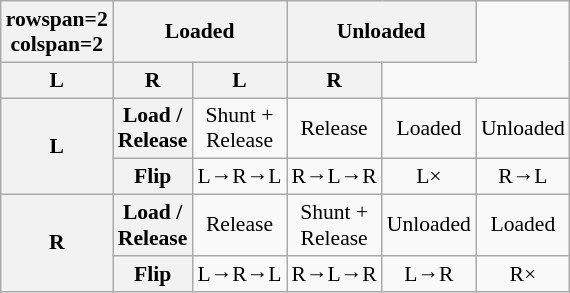<table class="wikitable floatright" style="font-size:90%;text-align:center;width:20em;">
<tr>
<th>rowspan=2 colspan=2 </th>
<th colspan=2>Loaded</th>
<th colspan=2>Unloaded</th>
</tr>
<tr>
<th>L</th>
<th>R</th>
<th>L</th>
<th>R</th>
</tr>
<tr>
<th rowspan=2>L</th>
<th>Load / Release</th>
<td>Shunt + Release</td>
<td>Release</td>
<td>Loaded</td>
<td>Unloaded</td>
</tr>
<tr>
<th>Flip</th>
<td>L→R→L</td>
<td>R→L→R</td>
<td>L×</td>
<td>R→L</td>
</tr>
<tr>
<th rowspan=2>R</th>
<th>Load / Release</th>
<td>Release</td>
<td>Shunt + Release</td>
<td>Unloaded</td>
<td>Loaded</td>
</tr>
<tr>
<th>Flip</th>
<td>L→R→L</td>
<td>R→L→R</td>
<td>L→R</td>
<td>R×</td>
</tr>
</table>
